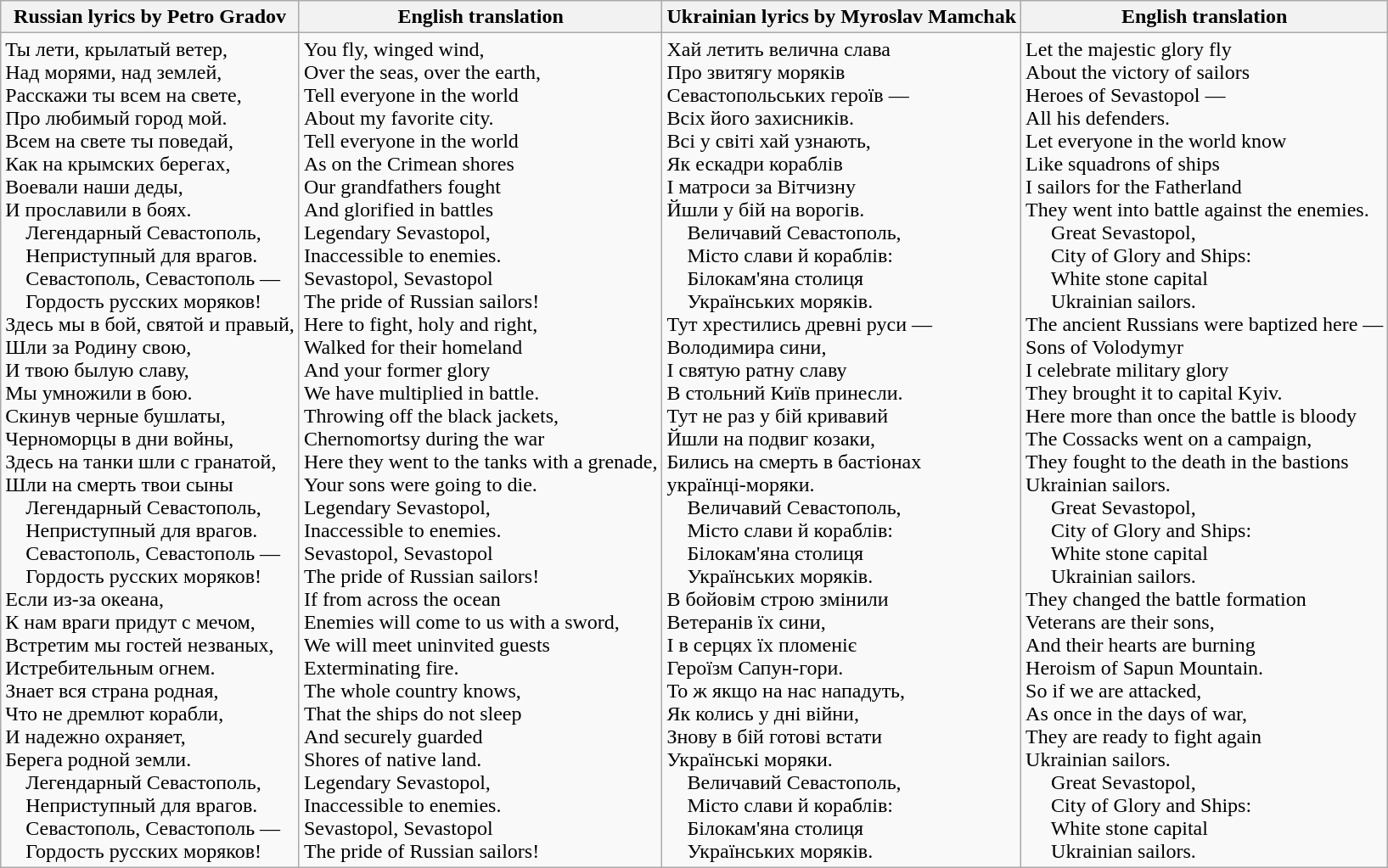<table class="wikitable">
<tr>
<th>Russian lyrics by Petro Gradov</th>
<th>English translation</th>
<th>Ukrainian lyrics by Myroslav Mamchak</th>
<th>English translation</th>
</tr>
<tr>
<td>Ты лети, крылатый ветер,<br>Над морями, над землей,<br>Расскажи ты всем на свете,<br>Про любимый город мой.<br>Всем на свете ты поведай,<br>Как на крымских берегах,<br>Воевали наши деды,<br>И прославили в боях.<br>    Легендарный Севастополь,<br>    Неприступный для врагов.<br>    Севастополь, Севастополь —<br>    Гордость русских моряков!<br>Здесь мы в бой, святой и правый,<br>Шли за Родину свою,<br>И твою былую славу,<br>Мы умножили в бою.<br>Скинув черные бушлаты,<br>Черноморцы в дни войны,<br>Здесь на танки шли с гранатой,<br>Шли на смерть твои сыны<br>    Легендарный Севастополь,<br>    Неприступный для врагов.<br>    Севастополь, Севастополь —<br>    Гордость русских моряков!<br>Если из-за океана,<br>К нам враги придут с мечом,<br>Встретим мы гостей незваных,<br>Истребительным огнем.<br>Знает вся страна родная,<br>Что не дремлют корабли,<br>И надежно охраняет,<br>Берега родной земли.<br>    Легендарный Севастополь,<br>    Неприступный для врагов.<br>    Севастополь, Севастополь —<br>    Гордость русских моряков!</td>
<td>You fly, winged wind,<br>Over the seas, over the earth,<br>Tell everyone in the world<br>About my favorite city.<br>Tell everyone in the world<br>As on the Crimean shores<br>Our grandfathers fought<br>And glorified in battles<br>Legendary Sevastopol,<br>Inaccessible to enemies.<br>Sevastopol, Sevastopol<br>The pride of Russian sailors!<br>Here to fight, holy and right,<br>Walked for their homeland<br>And your former glory<br>We have multiplied in battle.<br>Throwing off the black jackets,<br>Chernomortsy during the war<br>Here they went to the tanks with a grenade,<br>Your sons were going to die.<br>Legendary Sevastopol,<br>Inaccessible to enemies.<br>Sevastopol, Sevastopol<br>The pride of Russian sailors!<br>If from across the ocean<br>Enemies will come to us with a sword,<br>We will meet uninvited guests<br>Exterminating fire.<br>The whole country knows,<br>That the ships do not sleep<br>And securely guarded<br>Shores of native land.<br>Legendary Sevastopol,<br>Inaccessible to enemies.<br>Sevastopol, Sevastopol<br>The pride of Russian sailors!</td>
<td>Хай летить велична слава<br>Про звитягу моряків<br>Севастопольських героїв —<br>Всіх його захисників.<br>Всі у світі хай узнають,<br>Як ескадри кораблів<br>I матроси за Вітчизну<br>Йшли у бій на ворогів.<br>    Величавий Севастополь,<br>    Місто слави й кораблів:<br>    Білокам'яна столиця<br>    Українських моряків.<br>Тут хрестились древні руси —<br>Володимира сини,<br>I святую ратну славу<br>В стольний Київ принесли.<br>Тут не раз у бій кривавий<br>Йшли на подвиг козаки,<br>Бились на смерть в бастіонах<br>українці-моряки.<br>    Величавий Севастополь,<br>    Місто слави й кораблів:<br>    Білокам'яна столиця<br>    Українських моряків.<br>В бойовім строю змінили<br>Ветеранів їх сини,<br>I в серцях їх пломеніє<br>Героїзм Сапун-гори.<br>То ж якщо на нас нападуть,<br>Як колись у дні війни,<br>Знову в бій готові встати<br>Українські моряки.<br>    Величавий Севастополь,<br>    Місто слави й кораблів:<br>    Білокам'яна столиця<br>    Українських моряків.</td>
<td>Let the majestic glory fly<br>About the victory of sailors<br>Heroes of Sevastopol —<br>All his defenders.<br>Let everyone in the world know<br>Like squadrons of ships<br>I sailors for the Fatherland<br>They went into battle against the enemies.<br>     Great Sevastopol,<br>     City of Glory and Ships:<br>     White stone capital<br>     Ukrainian sailors.<br>The ancient Russians were baptized here —<br>Sons of Volodymyr<br>I celebrate military glory<br>They brought it to capital Kyiv.<br>Here more than once the battle is bloody<br>The Cossacks went on a campaign,<br>They fought to the death in the bastions<br>Ukrainian sailors.<br>     Great Sevastopol,<br>     City of Glory and Ships:<br>     White stone capital<br>     Ukrainian sailors.<br>They changed the battle formation<br>Veterans are their sons,<br>And their hearts are burning<br>Heroism of Sapun Mountain.<br>So if we are attacked,<br>As once in the days of war,<br>They are ready to fight again<br>Ukrainian sailors.<br>     Great Sevastopol,<br>     City of Glory and Ships:<br>     White stone capital<br>     Ukrainian sailors.</td>
</tr>
</table>
